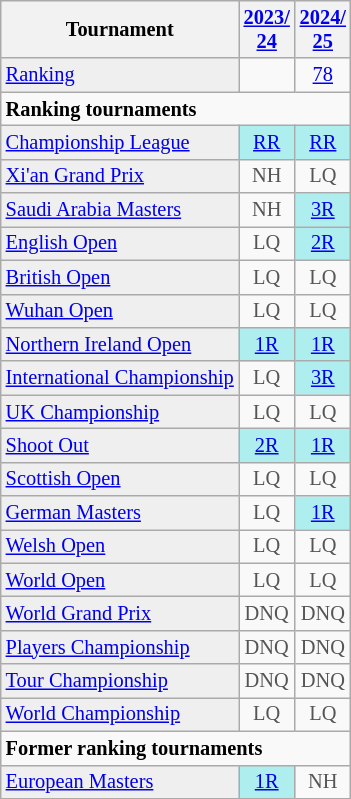<table class="wikitable" style="font-size:85%;">
<tr>
<th>Tournament</th>
<th><a href='#'>2023/<br>24</a></th>
<th><a href='#'>2024/<br>25</a></th>
</tr>
<tr>
<td style="background:#EFEFEF;"><a href='#'>Ranking</a></td>
<td align="center"></td>
<td align="center"><a href='#'>78</a></td>
</tr>
<tr>
<td colspan="10"><strong>Ranking tournaments</strong></td>
</tr>
<tr>
<td style="background:#EFEFEF;"><a href='#'>Championship League</a></td>
<td align="center" style="background:#afeeee;"><a href='#'>RR</a></td>
<td align="center" style="background:#afeeee;"><a href='#'>RR</a></td>
</tr>
<tr>
<td style="background:#EFEFEF;"><a href='#'>Xi'an Grand Prix</a></td>
<td align="center" style="color:#555555;">NH</td>
<td align="center" style="color:#555555;">LQ</td>
</tr>
<tr>
<td style="background:#EFEFEF;"><a href='#'>Saudi Arabia Masters</a></td>
<td align="center" style="color:#555555;">NH</td>
<td align="center" style="background:#afeeee;"><a href='#'>3R</a></td>
</tr>
<tr>
<td style="background:#EFEFEF;"><a href='#'>English Open</a></td>
<td align="center" style="color:#555555;">LQ</td>
<td align="center" style="background:#afeeee;"><a href='#'>2R</a></td>
</tr>
<tr>
<td style="background:#EFEFEF;"><a href='#'>British Open</a></td>
<td align="center" style="color:#555555;">LQ</td>
<td align="center" style="color:#555555;">LQ</td>
</tr>
<tr>
<td style="background:#EFEFEF;"><a href='#'>Wuhan Open</a></td>
<td align="center" style="color:#555555;">LQ</td>
<td align="center" style="color:#555555;">LQ</td>
</tr>
<tr>
<td style="background:#EFEFEF;"><a href='#'>Northern Ireland Open</a></td>
<td align="center" style="background:#afeeee;"><a href='#'>1R</a></td>
<td align="center" style="background:#afeeee;"><a href='#'>1R</a></td>
</tr>
<tr>
<td style="background:#EFEFEF;"><a href='#'>International Championship</a></td>
<td align="center" style="color:#555555;">LQ</td>
<td align="center" style="background:#afeeee;"><a href='#'>3R</a></td>
</tr>
<tr>
<td style="background:#EFEFEF;"><a href='#'>UK Championship</a></td>
<td align="center" style="color:#555555;">LQ</td>
<td align="center" style="color:#555555;">LQ</td>
</tr>
<tr>
<td style="background:#EFEFEF;"><a href='#'>Shoot Out</a></td>
<td align="center" style="background:#afeeee;"><a href='#'>2R</a></td>
<td align="center" style="background:#afeeee;"><a href='#'>1R</a></td>
</tr>
<tr>
<td style="background:#EFEFEF;"><a href='#'>Scottish Open</a></td>
<td align="center" style="color:#555555;">LQ</td>
<td align="center" style="color:#555555;">LQ</td>
</tr>
<tr>
<td style="background:#EFEFEF;"><a href='#'>German Masters</a></td>
<td align="center" style="color:#555555;">LQ</td>
<td align="center" style="background:#afeeee;"><a href='#'>1R</a></td>
</tr>
<tr>
<td style="background:#EFEFEF;"><a href='#'>Welsh Open</a></td>
<td align="center" style="color:#555555;">LQ</td>
<td align="center" style="color:#555555;">LQ</td>
</tr>
<tr>
<td style="background:#EFEFEF;"><a href='#'>World Open</a></td>
<td align="center" style="color:#555555;">LQ</td>
<td align="center" style="color:#555555;">LQ</td>
</tr>
<tr>
<td style="background:#EFEFEF;"><a href='#'>World Grand Prix</a></td>
<td align="center" style="color:#555555;">DNQ</td>
<td align="center" style="color:#555555;">DNQ</td>
</tr>
<tr>
<td style="background:#EFEFEF;"><a href='#'>Players Championship</a></td>
<td align="center" style="color:#555555;">DNQ</td>
<td align="center" style="color:#555555;">DNQ</td>
</tr>
<tr>
<td style="background:#EFEFEF;"><a href='#'>Tour Championship</a></td>
<td align="center" style="color:#555555;">DNQ</td>
<td align="center" style="color:#555555;">DNQ</td>
</tr>
<tr>
<td style="background:#EFEFEF;"><a href='#'>World Championship</a></td>
<td align="center" style="color:#555555;">LQ</td>
<td align="center" style="color:#555555;">LQ</td>
</tr>
<tr>
<td colspan="10"><strong>Former ranking tournaments</strong></td>
</tr>
<tr>
<td style="background:#EFEFEF;"><a href='#'>European Masters</a></td>
<td align="center" style="background:#afeeee;"><a href='#'>1R</a></td>
<td align="center" style="color:#555555;">NH</td>
</tr>
</table>
